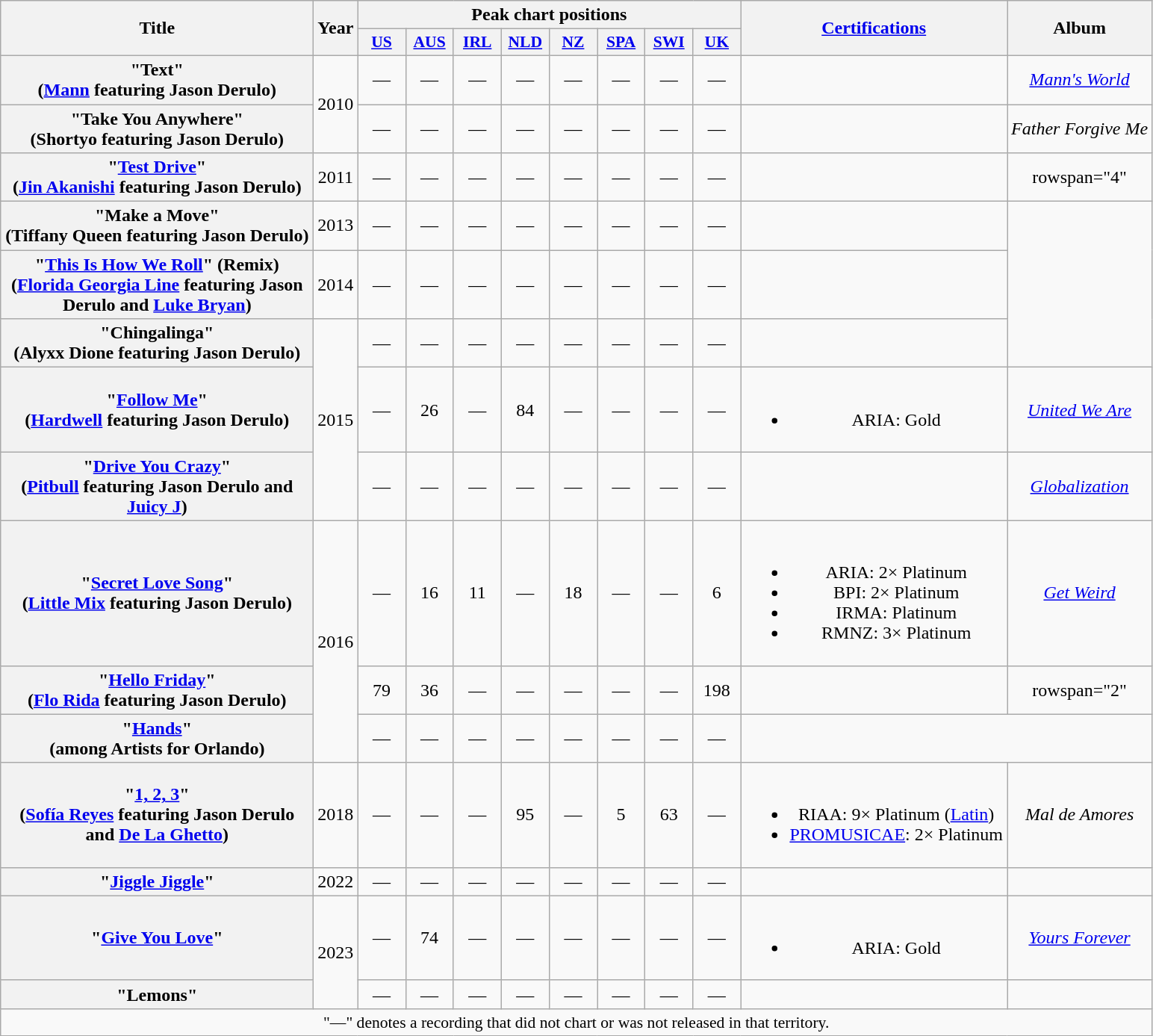<table class="wikitable plainrowheaders" style="text-align:center;">
<tr>
<th scope="col" rowspan="2" style="width:17em;">Title</th>
<th scope="col" rowspan="2" style="width:1em;">Year</th>
<th scope="col" colspan="8">Peak chart positions</th>
<th scope="col" rowspan="2"><a href='#'>Certifications</a></th>
<th scope="col" rowspan="2">Album</th>
</tr>
<tr>
<th scope="col" style="width:2.5em;font-size:90%;"><a href='#'>US</a><br></th>
<th scope="col" style="width:2.5em;font-size:90%;"><a href='#'>AUS</a><br></th>
<th scope="col" style="width:2.5em;font-size:90%;"><a href='#'>IRL</a><br></th>
<th scope="col" style="width:2.5em;font-size:90%;"><a href='#'>NLD</a><br></th>
<th scope="col" style="width:2.5em;font-size:90%;"><a href='#'>NZ</a><br></th>
<th scope="col" style="width:2.5em;font-size:90%;"><a href='#'>SPA</a><br></th>
<th scope="col" style="width:2.5em;font-size:90%;"><a href='#'>SWI</a><br></th>
<th scope="col" style="width:2.5em;font-size:90%;"><a href='#'>UK</a><br></th>
</tr>
<tr>
<th scope="row">"Text"<br><span>(<a href='#'>Mann</a> featuring Jason Derulo)</span></th>
<td rowspan="2">2010</td>
<td>—</td>
<td>—</td>
<td>—</td>
<td>—</td>
<td>—</td>
<td>—</td>
<td>—</td>
<td>—</td>
<td></td>
<td><em><a href='#'>Mann's World</a></em></td>
</tr>
<tr>
<th scope="row">"Take You Anywhere"<br><span>(Shortyo featuring Jason Derulo)</span></th>
<td>—</td>
<td>—</td>
<td>—</td>
<td>—</td>
<td>—</td>
<td>—</td>
<td>—</td>
<td>—</td>
<td></td>
<td><em>Father Forgive Me</em></td>
</tr>
<tr>
<th scope="row">"<a href='#'>Test Drive</a>"<br><span>(<a href='#'>Jin Akanishi</a> featuring Jason Derulo)</span></th>
<td>2011</td>
<td>—</td>
<td>—</td>
<td>—</td>
<td>—</td>
<td>—</td>
<td>—</td>
<td>—</td>
<td>—</td>
<td></td>
<td>rowspan="4" </td>
</tr>
<tr>
<th scope="row">"Make a Move"<br><span>(Tiffany Queen featuring Jason Derulo)</span></th>
<td>2013</td>
<td>—</td>
<td>—</td>
<td>—</td>
<td>—</td>
<td>—</td>
<td>—</td>
<td>—</td>
<td>—</td>
<td></td>
</tr>
<tr>
<th scope="row">"<a href='#'>This Is How We Roll</a>" (Remix)<br><span>(<a href='#'>Florida Georgia Line</a> featuring Jason Derulo and <a href='#'>Luke Bryan</a>)</span></th>
<td>2014</td>
<td>—</td>
<td>—</td>
<td>—</td>
<td>—</td>
<td>—</td>
<td>—</td>
<td>—</td>
<td>—</td>
<td></td>
</tr>
<tr>
<th scope="row">"Chingalinga" <br><span>(Alyxx Dione featuring Jason Derulo)</span></th>
<td rowspan="3">2015</td>
<td>—</td>
<td>—</td>
<td>—</td>
<td>—</td>
<td>—</td>
<td>—</td>
<td>—</td>
<td>—</td>
<td></td>
</tr>
<tr>
<th scope="row">"<a href='#'>Follow Me</a>"<br><span>(<a href='#'>Hardwell</a> featuring Jason Derulo)</span></th>
<td>—</td>
<td>26</td>
<td>—</td>
<td>84</td>
<td>—</td>
<td>—</td>
<td>—</td>
<td>—</td>
<td><br><ul><li>ARIA: Gold</li></ul></td>
<td><em><a href='#'>United We Are</a></em></td>
</tr>
<tr>
<th scope="row">"<a href='#'>Drive You Crazy</a>"<br><span>(<a href='#'>Pitbull</a> featuring Jason Derulo and <a href='#'>Juicy J</a>)</span></th>
<td>—</td>
<td>—</td>
<td>—</td>
<td>—</td>
<td>—</td>
<td>—</td>
<td>—</td>
<td>—</td>
<td></td>
<td><em><a href='#'>Globalization</a></em></td>
</tr>
<tr>
<th scope="row">"<a href='#'>Secret Love Song</a>"<br><span>(<a href='#'>Little Mix</a> featuring Jason Derulo)</span></th>
<td rowspan="3">2016</td>
<td>—</td>
<td>16</td>
<td>11</td>
<td>—</td>
<td>18</td>
<td>—</td>
<td>—</td>
<td>6</td>
<td><br><ul><li>ARIA: 2× Platinum</li><li>BPI: 2× Platinum</li><li>IRMA: Platinum</li><li>RMNZ: 3× Platinum</li></ul></td>
<td><em><a href='#'>Get Weird</a></em></td>
</tr>
<tr>
<th scope="row">"<a href='#'>Hello Friday</a>"<br><span>(<a href='#'>Flo Rida</a> featuring Jason Derulo)</span></th>
<td>79</td>
<td>36</td>
<td>—</td>
<td>—</td>
<td>—</td>
<td>—</td>
<td>—</td>
<td>198<br></td>
<td></td>
<td>rowspan="2" </td>
</tr>
<tr>
<th scope="row">"<a href='#'>Hands</a>"<br><span>(among Artists for Orlando)</span></th>
<td —>—</td>
<td>—</td>
<td>—</td>
<td>—</td>
<td>—</td>
<td>—</td>
<td>—</td>
<td>—</td>
</tr>
<tr>
<th scope="row">"<a href='#'>1, 2, 3</a>"<br><span>(<a href='#'>Sofía Reyes</a> featuring Jason Derulo and <a href='#'>De La Ghetto</a>)</span></th>
<td>2018</td>
<td>—</td>
<td>—</td>
<td>—</td>
<td>95</td>
<td>—</td>
<td>5</td>
<td>63</td>
<td>—</td>
<td><br><ul><li>RIAA: 9× Platinum (<a href='#'>Latin</a>)</li><li><a href='#'>PROMUSICAE</a>: 2× Platinum</li></ul></td>
<td rowspan="1"><em>Mal de Amores</em></td>
</tr>
<tr>
<th scope="row">"<a href='#'>Jiggle Jiggle</a>"<br></th>
<td>2022</td>
<td>—</td>
<td>—</td>
<td>—</td>
<td>—</td>
<td>—</td>
<td>—</td>
<td>—</td>
<td>—</td>
<td></td>
<td></td>
</tr>
<tr>
<th scope="row">"<a href='#'>Give You Love</a>"<br></th>
<td rowspan="2">2023</td>
<td>—</td>
<td>74</td>
<td>—</td>
<td>—</td>
<td>—</td>
<td>—</td>
<td>—</td>
<td>—</td>
<td><br><ul><li>ARIA: Gold</li></ul></td>
<td><em><a href='#'>Yours Forever</a></em></td>
</tr>
<tr>
<th scope="row">"Lemons"<br></th>
<td>—</td>
<td>—</td>
<td>—</td>
<td>—</td>
<td>—</td>
<td>—</td>
<td>—</td>
<td>—</td>
<td></td>
<td></td>
</tr>
<tr>
<td colspan="15" style="font-size:90%">"—" denotes a recording that did not chart or was not released in that territory.</td>
</tr>
</table>
